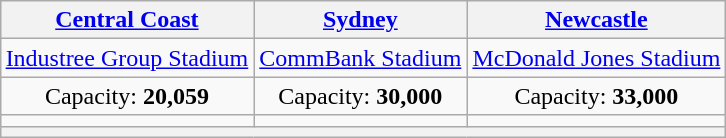<table class="wikitable" style="margin:1em auto; text-align:center">
<tr>
<th><a href='#'>Central Coast</a></th>
<th><a href='#'>Sydney</a></th>
<th><a href='#'>Newcastle</a></th>
</tr>
<tr>
<td><a href='#'>Industree Group Stadium</a></td>
<td><a href='#'>CommBank Stadium</a></td>
<td><a href='#'>McDonald Jones Stadium</a></td>
</tr>
<tr>
<td>Capacity: <strong>20,059</strong></td>
<td>Capacity: <strong>30,000</strong></td>
<td>Capacity: <strong>33,000</strong></td>
</tr>
<tr>
<td></td>
<td></td>
<td></td>
</tr>
<tr>
<th colspan=5></th>
</tr>
</table>
